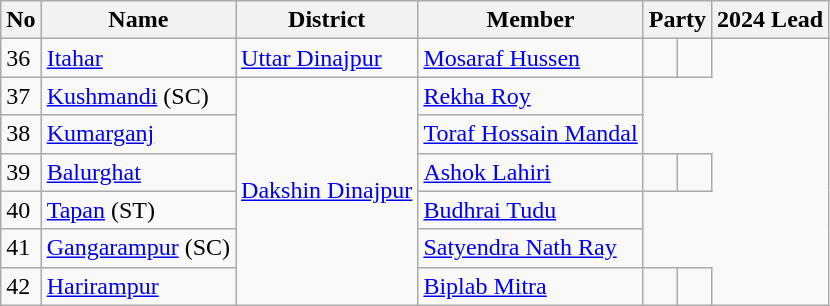<table class="wikitable sortable">
<tr>
<th>No</th>
<th>Name</th>
<th>District</th>
<th>Member</th>
<th colspan="2">Party</th>
<th colspan="2">2024 Lead</th>
</tr>
<tr>
<td>36</td>
<td><a href='#'>Itahar</a></td>
<td><a href='#'>Uttar Dinajpur</a></td>
<td><a href='#'>Mosaraf Hussen</a></td>
<td></td>
<td></td>
</tr>
<tr>
<td>37</td>
<td><a href='#'>Kushmandi</a> (SC)</td>
<td rowspan="6"><a href='#'>Dakshin Dinajpur</a></td>
<td><a href='#'>Rekha Roy</a></td>
</tr>
<tr>
<td>38</td>
<td><a href='#'>Kumarganj</a></td>
<td><a href='#'>Toraf Hossain Mandal</a></td>
</tr>
<tr>
<td>39</td>
<td><a href='#'>Balurghat</a></td>
<td><a href='#'>Ashok Lahiri</a></td>
<td></td>
<td></td>
</tr>
<tr>
<td>40</td>
<td><a href='#'>Tapan</a> (ST)</td>
<td><a href='#'>Budhrai Tudu</a></td>
</tr>
<tr>
<td>41</td>
<td><a href='#'>Gangarampur</a> (SC)</td>
<td><a href='#'>Satyendra Nath Ray</a></td>
</tr>
<tr>
<td>42</td>
<td><a href='#'>Harirampur</a></td>
<td><a href='#'>Biplab Mitra</a></td>
<td></td>
<td></td>
</tr>
</table>
